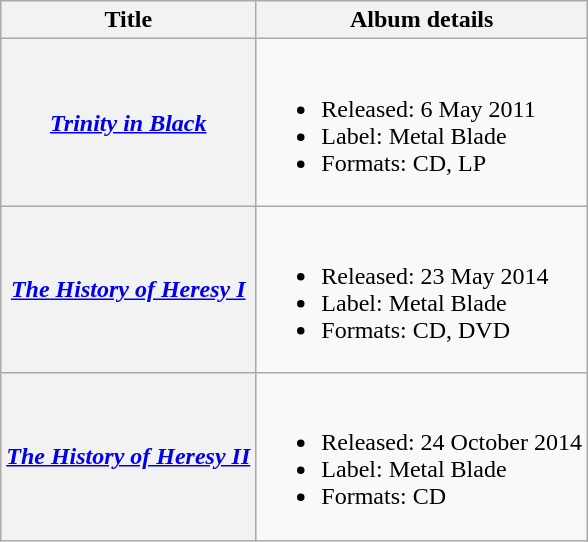<table class="wikitable plainrowheaders">
<tr>
<th>Title</th>
<th>Album details</th>
</tr>
<tr>
<th scope="row"><em><a href='#'>Trinity in Black</a></em></th>
<td><br><ul><li>Released: 6 May 2011</li><li>Label: Metal Blade</li><li>Formats: CD, LP</li></ul></td>
</tr>
<tr>
<th scope="row"><em><a href='#'>The History of Heresy I</a></em></th>
<td><br><ul><li>Released: 23 May 2014</li><li>Label: Metal Blade</li><li>Formats: CD, DVD</li></ul></td>
</tr>
<tr>
<th scope="row"><em><a href='#'>The History of Heresy II</a></em></th>
<td><br><ul><li>Released: 24 October 2014</li><li>Label: Metal Blade</li><li>Formats: CD</li></ul></td>
</tr>
</table>
